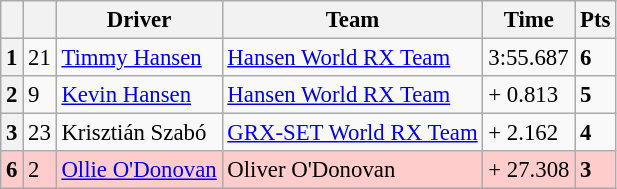<table class="wikitable" style="font-size:95%">
<tr>
<th></th>
<th></th>
<th>Driver</th>
<th>Team</th>
<th>Time</th>
<th>Pts</th>
</tr>
<tr>
<th>1</th>
<td>21</td>
<td> <a href='#'>Timmy Hansen</a></td>
<td><a href='#'>Hansen World RX Team</a></td>
<td>3:55.687</td>
<td><strong>6</strong></td>
</tr>
<tr>
<th>2</th>
<td>9</td>
<td> <a href='#'>Kevin Hansen</a></td>
<td><a href='#'>Hansen World RX Team</a></td>
<td>+ 0.813</td>
<td><strong>5</strong></td>
</tr>
<tr>
<th>3</th>
<td>23</td>
<td> Krisztián Szabó</td>
<td><a href='#'>GRX-SET World RX Team</a></td>
<td>+ 2.162</td>
<td><strong>4</strong></td>
</tr>
<tr>
<th style="background:#ffcccc;">6</th>
<td style="background:#ffcccc;">2</td>
<td style="background:#ffcccc;"> <a href='#'>Ollie O'Donovan</a></td>
<td style="background:#ffcccc;">Oliver O'Donovan</td>
<td style="background:#ffcccc;">+ 27.308</td>
<td style="background:#ffcccc;"><strong>3</strong></td>
</tr>
</table>
